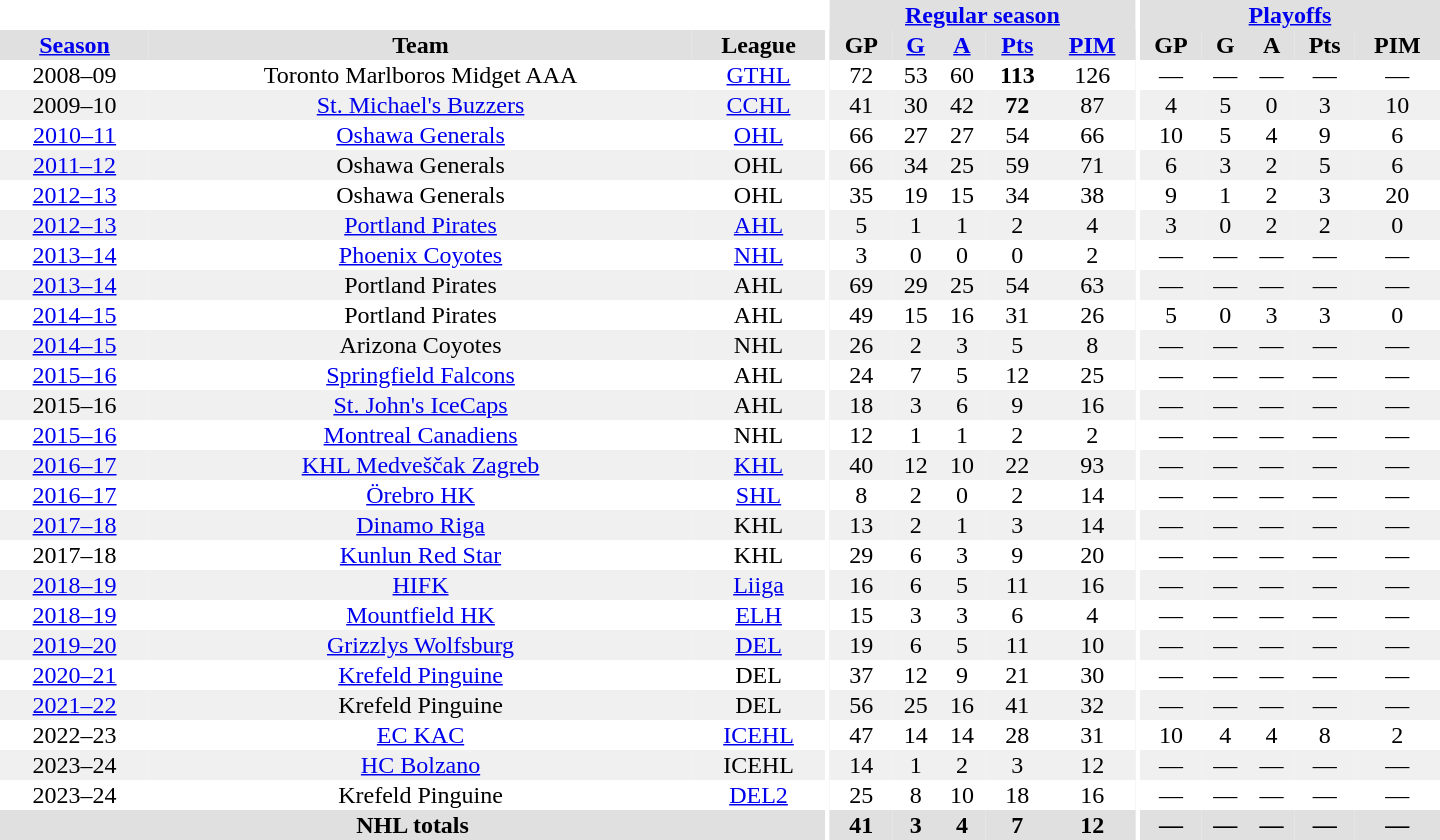<table border="0" cellpadding="1" cellspacing="0" style="text-align:center; width:60em">
<tr bgcolor="#e0e0e0">
<th colspan="3"  bgcolor="#ffffff"></th>
<th rowspan="101" bgcolor="#ffffff"></th>
<th colspan="5"><a href='#'>Regular season</a></th>
<th rowspan="101" bgcolor="#ffffff"></th>
<th colspan="5"><a href='#'>Playoffs</a></th>
</tr>
<tr bgcolor="#e0e0e0">
<th><a href='#'>Season</a></th>
<th>Team</th>
<th>League</th>
<th>GP</th>
<th><a href='#'>G</a></th>
<th><a href='#'>A</a></th>
<th><a href='#'>Pts</a></th>
<th><a href='#'>PIM</a></th>
<th>GP</th>
<th>G</th>
<th>A</th>
<th>Pts</th>
<th>PIM</th>
</tr>
<tr>
<td>2008–09</td>
<td>Toronto Marlboros Midget AAA</td>
<td><a href='#'>GTHL</a></td>
<td>72</td>
<td>53</td>
<td>60</td>
<td><strong>113</strong></td>
<td>126</td>
<td>—</td>
<td>—</td>
<td>—</td>
<td>—</td>
<td>—</td>
</tr>
<tr bgcolor="#f0f0f0">
<td>2009–10</td>
<td><a href='#'>St. Michael's Buzzers</a></td>
<td><a href='#'>CCHL</a></td>
<td>41</td>
<td>30</td>
<td>42</td>
<td><strong>72</strong></td>
<td>87</td>
<td>4</td>
<td>5</td>
<td>0</td>
<td>3</td>
<td>10</td>
</tr>
<tr>
<td><a href='#'>2010–11</a></td>
<td><a href='#'>Oshawa Generals</a></td>
<td><a href='#'>OHL</a></td>
<td>66</td>
<td>27</td>
<td>27</td>
<td>54</td>
<td>66</td>
<td>10</td>
<td>5</td>
<td>4</td>
<td>9</td>
<td>6</td>
</tr>
<tr bgcolor="#f0f0f0">
<td><a href='#'>2011–12</a></td>
<td>Oshawa Generals</td>
<td>OHL</td>
<td>66</td>
<td>34</td>
<td>25</td>
<td>59</td>
<td>71</td>
<td>6</td>
<td>3</td>
<td>2</td>
<td>5</td>
<td>6</td>
</tr>
<tr>
<td><a href='#'>2012–13</a></td>
<td>Oshawa Generals</td>
<td>OHL</td>
<td>35</td>
<td>19</td>
<td>15</td>
<td>34</td>
<td>38</td>
<td>9</td>
<td>1</td>
<td>2</td>
<td>3</td>
<td>20</td>
</tr>
<tr bgcolor="#f0f0f0">
<td><a href='#'>2012–13</a></td>
<td><a href='#'>Portland Pirates</a></td>
<td><a href='#'>AHL</a></td>
<td>5</td>
<td>1</td>
<td>1</td>
<td>2</td>
<td>4</td>
<td>3</td>
<td>0</td>
<td>2</td>
<td>2</td>
<td>0</td>
</tr>
<tr>
<td><a href='#'>2013–14</a></td>
<td><a href='#'>Phoenix Coyotes</a></td>
<td><a href='#'>NHL</a></td>
<td>3</td>
<td>0</td>
<td>0</td>
<td>0</td>
<td>2</td>
<td>—</td>
<td>—</td>
<td>—</td>
<td>—</td>
<td>—</td>
</tr>
<tr bgcolor="#f0f0f0">
<td><a href='#'>2013–14</a></td>
<td>Portland Pirates</td>
<td>AHL</td>
<td>69</td>
<td>29</td>
<td>25</td>
<td>54</td>
<td>63</td>
<td>—</td>
<td>—</td>
<td>—</td>
<td>—</td>
<td>—</td>
</tr>
<tr>
<td><a href='#'>2014–15</a></td>
<td>Portland Pirates</td>
<td>AHL</td>
<td>49</td>
<td>15</td>
<td>16</td>
<td>31</td>
<td>26</td>
<td>5</td>
<td>0</td>
<td>3</td>
<td>3</td>
<td>0</td>
</tr>
<tr bgcolor="#f0f0f0">
<td><a href='#'>2014–15</a></td>
<td>Arizona Coyotes</td>
<td>NHL</td>
<td>26</td>
<td>2</td>
<td>3</td>
<td>5</td>
<td>8</td>
<td>—</td>
<td>—</td>
<td>—</td>
<td>—</td>
<td>—</td>
</tr>
<tr>
<td><a href='#'>2015–16</a></td>
<td><a href='#'>Springfield Falcons</a></td>
<td>AHL</td>
<td>24</td>
<td>7</td>
<td>5</td>
<td>12</td>
<td>25</td>
<td>—</td>
<td>—</td>
<td>—</td>
<td>—</td>
<td>—</td>
</tr>
<tr bgcolor="#f0f0f0">
<td>2015–16</td>
<td><a href='#'>St. John's IceCaps</a></td>
<td>AHL</td>
<td>18</td>
<td>3</td>
<td>6</td>
<td>9</td>
<td>16</td>
<td>—</td>
<td>—</td>
<td>—</td>
<td>—</td>
<td>—</td>
</tr>
<tr>
<td><a href='#'>2015–16</a></td>
<td><a href='#'>Montreal Canadiens</a></td>
<td>NHL</td>
<td>12</td>
<td>1</td>
<td>1</td>
<td>2</td>
<td>2</td>
<td>—</td>
<td>—</td>
<td>—</td>
<td>—</td>
<td>—</td>
</tr>
<tr bgcolor="#f0f0f0">
<td><a href='#'>2016–17</a></td>
<td><a href='#'>KHL Medveščak Zagreb</a></td>
<td><a href='#'>KHL</a></td>
<td>40</td>
<td>12</td>
<td>10</td>
<td>22</td>
<td>93</td>
<td>—</td>
<td>—</td>
<td>—</td>
<td>—</td>
<td>—</td>
</tr>
<tr>
<td><a href='#'>2016–17</a></td>
<td><a href='#'>Örebro HK</a></td>
<td><a href='#'>SHL</a></td>
<td>8</td>
<td>2</td>
<td>0</td>
<td>2</td>
<td>14</td>
<td>—</td>
<td>—</td>
<td>—</td>
<td>—</td>
<td>—</td>
</tr>
<tr bgcolor="#f0f0f0">
<td><a href='#'>2017–18</a></td>
<td><a href='#'>Dinamo Riga</a></td>
<td>KHL</td>
<td>13</td>
<td>2</td>
<td>1</td>
<td>3</td>
<td>14</td>
<td>—</td>
<td>—</td>
<td>—</td>
<td>—</td>
<td>—</td>
</tr>
<tr>
<td>2017–18</td>
<td><a href='#'>Kunlun Red Star</a></td>
<td>KHL</td>
<td>29</td>
<td>6</td>
<td>3</td>
<td>9</td>
<td>20</td>
<td>—</td>
<td>—</td>
<td>—</td>
<td>—</td>
<td>—</td>
</tr>
<tr bgcolor="#f0f0f0">
<td><a href='#'>2018–19</a></td>
<td><a href='#'>HIFK</a></td>
<td><a href='#'>Liiga</a></td>
<td>16</td>
<td>6</td>
<td>5</td>
<td>11</td>
<td>16</td>
<td>—</td>
<td>—</td>
<td>—</td>
<td>—</td>
<td>—</td>
</tr>
<tr>
<td><a href='#'>2018–19</a></td>
<td><a href='#'>Mountfield HK</a></td>
<td><a href='#'>ELH</a></td>
<td>15</td>
<td>3</td>
<td>3</td>
<td>6</td>
<td>4</td>
<td>—</td>
<td>—</td>
<td>—</td>
<td>—</td>
<td>—</td>
</tr>
<tr bgcolor="#f0f0f0">
<td><a href='#'>2019–20</a></td>
<td><a href='#'>Grizzlys Wolfsburg</a></td>
<td><a href='#'>DEL</a></td>
<td>19</td>
<td>6</td>
<td>5</td>
<td>11</td>
<td>10</td>
<td>—</td>
<td>—</td>
<td>—</td>
<td>—</td>
<td>—</td>
</tr>
<tr>
<td><a href='#'>2020–21</a></td>
<td><a href='#'>Krefeld Pinguine</a></td>
<td>DEL</td>
<td>37</td>
<td>12</td>
<td>9</td>
<td>21</td>
<td>30</td>
<td>—</td>
<td>—</td>
<td>—</td>
<td>—</td>
<td>—</td>
</tr>
<tr bgcolor="#f0f0f0">
<td><a href='#'>2021–22</a></td>
<td>Krefeld Pinguine</td>
<td>DEL</td>
<td>56</td>
<td>25</td>
<td>16</td>
<td>41</td>
<td>32</td>
<td>—</td>
<td>—</td>
<td>—</td>
<td>—</td>
<td>—</td>
</tr>
<tr>
<td>2022–23</td>
<td><a href='#'>EC KAC</a></td>
<td><a href='#'>ICEHL</a></td>
<td>47</td>
<td>14</td>
<td>14</td>
<td>28</td>
<td>31</td>
<td>10</td>
<td>4</td>
<td>4</td>
<td>8</td>
<td>2</td>
</tr>
<tr bgcolor="#f0f0f0">
<td>2023–24</td>
<td><a href='#'>HC Bolzano</a></td>
<td>ICEHL</td>
<td>14</td>
<td>1</td>
<td>2</td>
<td>3</td>
<td>12</td>
<td>—</td>
<td>—</td>
<td>—</td>
<td>—</td>
<td>—</td>
</tr>
<tr>
<td>2023–24</td>
<td>Krefeld Pinguine</td>
<td><a href='#'>DEL2</a></td>
<td>25</td>
<td>8</td>
<td>10</td>
<td>18</td>
<td>16</td>
<td>—</td>
<td>—</td>
<td>—</td>
<td>—</td>
<td>—</td>
</tr>
<tr ALIGN="center" bgcolor="#e0e0e0">
<th colspan="3">NHL totals</th>
<th>41</th>
<th>3</th>
<th>4</th>
<th>7</th>
<th>12</th>
<th>—</th>
<th>—</th>
<th>—</th>
<th>—</th>
<th>—</th>
</tr>
</table>
